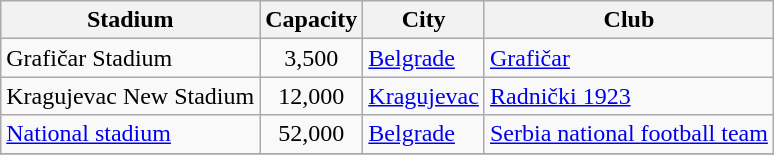<table class="wikitable sortable">
<tr>
<th>Stadium</th>
<th>Capacity</th>
<th>City</th>
<th>Club</th>
</tr>
<tr>
<td>Grafičar Stadium</td>
<td style="text-align:center">3,500 </td>
<td><a href='#'>Belgrade</a></td>
<td><a href='#'>Grafičar</a></td>
</tr>
<tr>
<td>Kragujevac New Stadium</td>
<td style="text-align:center;">12,000 </td>
<td><a href='#'>Kragujevac</a></td>
<td><a href='#'>Radnički 1923</a></td>
</tr>
<tr>
<td><a href='#'>National stadium</a></td>
<td style="text-align:center;">52,000 </td>
<td><a href='#'>Belgrade</a></td>
<td><a href='#'>Serbia national football team</a></td>
</tr>
<tr>
</tr>
</table>
